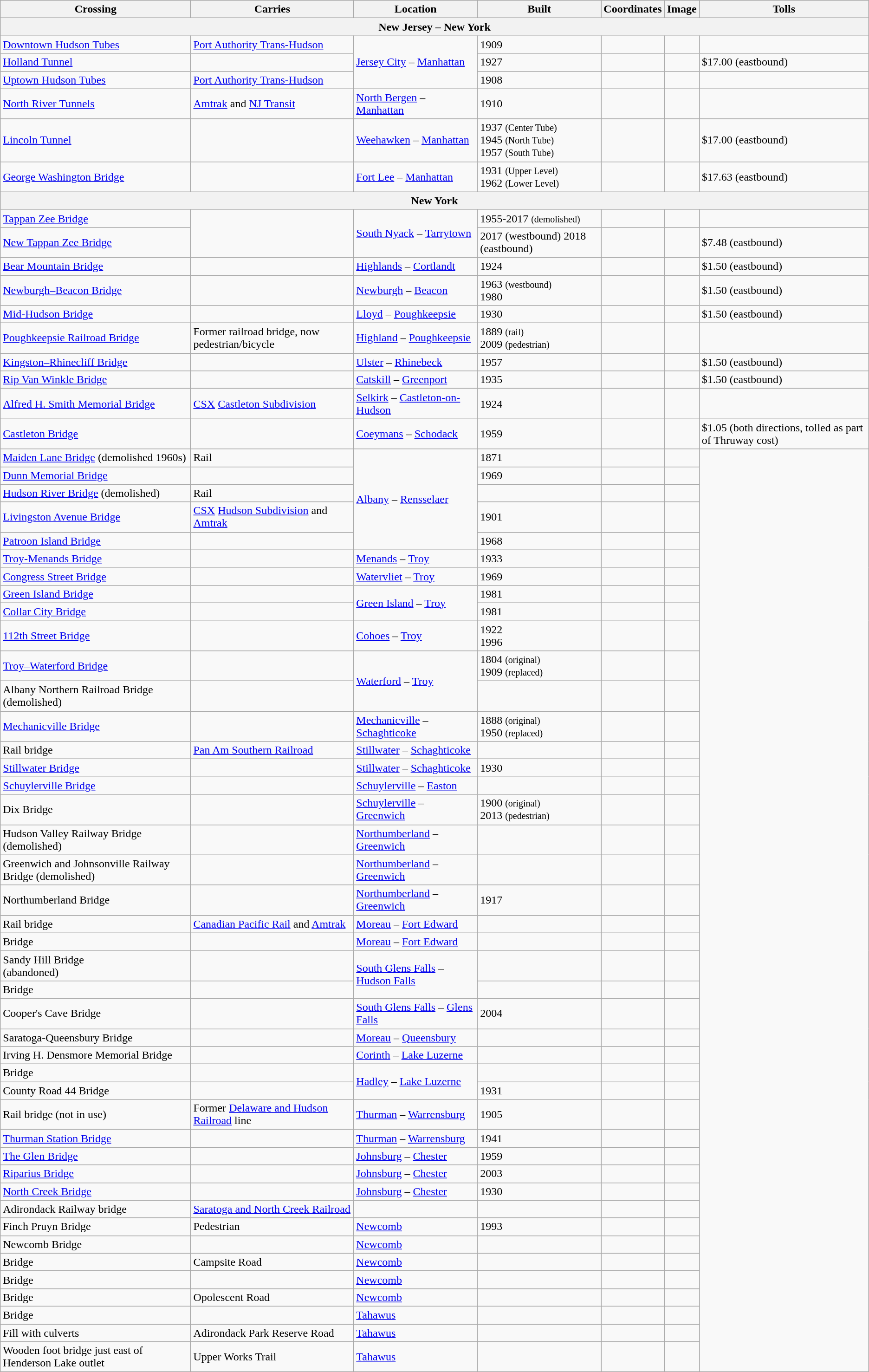<table class=wikitable>
<tr>
<th>Crossing</th>
<th>Carries</th>
<th>Location</th>
<th>Built</th>
<th>Coordinates</th>
<th>Image</th>
<th>Tolls</th>
</tr>
<tr>
<th colspan=7>New Jersey – New York</th>
</tr>
<tr>
<td><a href='#'>Downtown Hudson Tubes</a></td>
<td><a href='#'>Port Authority Trans-Hudson</a></td>
<td rowspan=3><a href='#'>Jersey City</a> – <a href='#'>Manhattan</a></td>
<td>1909</td>
<td></td>
<td></td>
<td></td>
</tr>
<tr>
<td><a href='#'>Holland Tunnel</a></td>
<td></td>
<td>1927</td>
<td></td>
<td></td>
<td>$17.00 (eastbound)</td>
</tr>
<tr>
<td><a href='#'>Uptown Hudson Tubes</a></td>
<td><a href='#'>Port Authority Trans-Hudson</a></td>
<td>1908</td>
<td></td>
<td></td>
<td></td>
</tr>
<tr>
<td><a href='#'>North River Tunnels</a></td>
<td><a href='#'>Amtrak</a> and <a href='#'>NJ Transit</a></td>
<td><a href='#'>North Bergen</a> – <a href='#'>Manhattan</a></td>
<td>1910</td>
<td></td>
<td></td>
<td></td>
</tr>
<tr>
<td><a href='#'>Lincoln Tunnel</a></td>
<td></td>
<td><a href='#'>Weehawken</a> – <a href='#'>Manhattan</a></td>
<td>1937 <small>(Center Tube)</small><br>1945 <small>(North Tube)</small><br>1957 <small>(South Tube)</small></td>
<td></td>
<td></td>
<td>$17.00 (eastbound)</td>
</tr>
<tr>
<td><a href='#'>George Washington Bridge</a></td>
<td></td>
<td><a href='#'>Fort Lee</a> – <a href='#'>Manhattan</a></td>
<td>1931 <small>(Upper Level)</small><br>1962 <small>(Lower Level)</small></td>
<td></td>
<td></td>
<td>$17.63 (eastbound)</td>
</tr>
<tr>
<th colspan=7>New York</th>
</tr>
<tr>
<td><a href='#'>Tappan Zee Bridge</a></td>
<td rowspan=2></td>
<td rowspan=2><a href='#'>South Nyack</a> – <a href='#'>Tarrytown</a></td>
<td>1955-2017 <small>(demolished)</small></td>
<td></td>
<td></td>
<td></td>
</tr>
<tr>
<td><a href='#'>New Tappan Zee Bridge</a></td>
<td>2017 (westbound)  2018 (eastbound)</td>
<td></td>
<td></td>
<td>$7.48 (eastbound)</td>
</tr>
<tr>
<td><a href='#'>Bear Mountain Bridge</a></td>
<td></td>
<td><a href='#'>Highlands</a> – <a href='#'>Cortlandt</a></td>
<td>1924</td>
<td></td>
<td></td>
<td>$1.50 (eastbound)</td>
</tr>
<tr>
<td><a href='#'>Newburgh–Beacon Bridge</a></td>
<td></td>
<td><a href='#'>Newburgh</a> – <a href='#'>Beacon</a></td>
<td>1963 <small>(westbound)</small><br>1980 <small></small></td>
<td></td>
<td></td>
<td>$1.50 (eastbound)</td>
</tr>
<tr>
<td><a href='#'>Mid-Hudson Bridge</a></td>
<td></td>
<td><a href='#'>Lloyd</a> – <a href='#'>Poughkeepsie</a></td>
<td>1930</td>
<td></td>
<td></td>
<td>$1.50 (eastbound)</td>
</tr>
<tr>
<td><a href='#'>Poughkeepsie Railroad Bridge</a></td>
<td>Former railroad bridge, now pedestrian/bicycle</td>
<td><a href='#'>Highland</a> – <a href='#'>Poughkeepsie</a></td>
<td>1889 <small>(rail)</small><br>2009 <small>(pedestrian)</small></td>
<td></td>
<td></td>
<td></td>
</tr>
<tr>
<td><a href='#'>Kingston–Rhinecliff Bridge</a></td>
<td></td>
<td><a href='#'>Ulster</a> – <a href='#'>Rhinebeck</a></td>
<td>1957</td>
<td></td>
<td></td>
<td>$1.50 (eastbound)</td>
</tr>
<tr>
<td><a href='#'>Rip Van Winkle Bridge</a></td>
<td></td>
<td><a href='#'>Catskill</a> – <a href='#'>Greenport</a></td>
<td>1935</td>
<td></td>
<td></td>
<td>$1.50 (eastbound)</td>
</tr>
<tr>
<td><a href='#'>Alfred H. Smith Memorial Bridge</a></td>
<td><a href='#'>CSX</a> <a href='#'>Castleton Subdivision</a></td>
<td><a href='#'>Selkirk</a> – <a href='#'>Castleton-on-Hudson</a></td>
<td>1924</td>
<td></td>
<td></td>
<td></td>
</tr>
<tr>
<td><a href='#'>Castleton Bridge</a></td>
<td></td>
<td><a href='#'>Coeymans</a> – <a href='#'>Schodack</a></td>
<td>1959</td>
<td></td>
<td></td>
<td>$1.05 (both directions, tolled as part of Thruway cost)</td>
</tr>
<tr>
<td><a href='#'>Maiden Lane Bridge</a> (demolished 1960s)</td>
<td>Rail</td>
<td rowspan=5><a href='#'>Albany</a> – <a href='#'>Rensselaer</a></td>
<td>1871</td>
<td></td>
<td></td>
<td rowspan=43></td>
</tr>
<tr>
<td><a href='#'>Dunn Memorial Bridge</a></td>
<td></td>
<td>1969</td>
<td></td>
<td></td>
</tr>
<tr>
<td><a href='#'>Hudson River Bridge</a> (demolished)</td>
<td>Rail</td>
<td></td>
<td></td>
<td></td>
</tr>
<tr>
<td><a href='#'>Livingston Avenue Bridge</a></td>
<td><a href='#'>CSX</a> <a href='#'>Hudson Subdivision</a> and <a href='#'>Amtrak</a></td>
<td>1901</td>
<td></td>
<td></td>
</tr>
<tr>
<td><a href='#'>Patroon Island Bridge</a></td>
<td></td>
<td>1968</td>
<td></td>
<td></td>
</tr>
<tr>
<td><a href='#'>Troy-Menands Bridge</a></td>
<td></td>
<td><a href='#'>Menands</a> – <a href='#'>Troy</a></td>
<td>1933</td>
<td></td>
<td></td>
</tr>
<tr>
<td><a href='#'>Congress Street Bridge</a></td>
<td></td>
<td><a href='#'>Watervliet</a> – <a href='#'>Troy</a></td>
<td>1969</td>
<td></td>
<td></td>
</tr>
<tr>
<td><a href='#'>Green Island Bridge</a></td>
<td></td>
<td rowspan=2><a href='#'>Green Island</a> – <a href='#'>Troy</a></td>
<td>1981</td>
<td></td>
<td></td>
</tr>
<tr>
<td><a href='#'>Collar City Bridge</a></td>
<td></td>
<td>1981</td>
<td></td>
<td></td>
</tr>
<tr>
<td><a href='#'>112th Street Bridge</a></td>
<td></td>
<td><a href='#'>Cohoes</a> – <a href='#'>Troy</a></td>
<td>1922<br>1996</td>
<td></td>
<td></td>
</tr>
<tr>
<td><a href='#'>Troy–Waterford Bridge</a></td>
<td></td>
<td rowspan=2><a href='#'>Waterford</a> – <a href='#'>Troy</a></td>
<td>1804 <small>(original)</small><br>1909 <small>(replaced)</small></td>
<td></td>
<td></td>
</tr>
<tr>
<td>Albany Northern Railroad Bridge (demolished)</td>
<td></td>
<td></td>
<td></td>
<td></td>
</tr>
<tr>
<td><a href='#'>Mechanicville Bridge</a></td>
<td></td>
<td><a href='#'>Mechanicville</a> – <a href='#'>Schaghticoke</a></td>
<td>1888 <small>(original)</small><br>1950 <small>(replaced)</small></td>
<td></td>
<td></td>
</tr>
<tr>
<td>Rail bridge</td>
<td><a href='#'>Pan Am Southern Railroad</a></td>
<td><a href='#'>Stillwater</a> – <a href='#'>Schaghticoke</a></td>
<td></td>
<td></td>
<td></td>
</tr>
<tr>
<td><a href='#'>Stillwater Bridge</a></td>
<td></td>
<td><a href='#'>Stillwater</a> – <a href='#'>Schaghticoke</a></td>
<td>1930</td>
<td></td>
<td></td>
</tr>
<tr>
<td><a href='#'>Schuylerville Bridge</a></td>
<td></td>
<td><a href='#'>Schuylerville</a> – <a href='#'>Easton</a></td>
<td></td>
<td></td>
<td></td>
</tr>
<tr>
<td>Dix Bridge</td>
<td></td>
<td><a href='#'>Schuylerville</a> – <a href='#'>Greenwich</a></td>
<td>1900 <small>(original)</small><br>2013 <small>(pedestrian)</small></td>
<td></td>
<td></td>
</tr>
<tr>
<td>Hudson Valley Railway Bridge (demolished)</td>
<td></td>
<td><a href='#'>Northumberland</a> – <a href='#'>Greenwich</a></td>
<td></td>
<td></td>
<td></td>
</tr>
<tr>
<td>Greenwich and Johnsonville Railway Bridge (demolished)</td>
<td></td>
<td><a href='#'>Northumberland</a> – <a href='#'>Greenwich</a></td>
<td></td>
<td></td>
<td></td>
</tr>
<tr>
<td>Northumberland Bridge</td>
<td></td>
<td><a href='#'>Northumberland</a> – <a href='#'>Greenwich</a></td>
<td>1917</td>
<td></td>
<td></td>
</tr>
<tr>
<td>Rail bridge</td>
<td><a href='#'>Canadian Pacific Rail</a> and <a href='#'>Amtrak</a></td>
<td><a href='#'>Moreau</a> – <a href='#'>Fort Edward</a></td>
<td></td>
<td></td>
<td></td>
</tr>
<tr>
<td>Bridge</td>
<td></td>
<td><a href='#'>Moreau</a> – <a href='#'>Fort Edward</a></td>
<td></td>
<td></td>
<td></td>
</tr>
<tr>
<td>Sandy Hill Bridge<br>(abandoned)</td>
<td></td>
<td rowspan=2><a href='#'>South Glens Falls</a> – <a href='#'>Hudson Falls</a></td>
<td></td>
<td></td>
<td></td>
</tr>
<tr>
<td>Bridge</td>
<td></td>
<td></td>
<td></td>
<td></td>
</tr>
<tr>
<td>Cooper's Cave Bridge</td>
<td></td>
<td><a href='#'>South Glens Falls</a> – <a href='#'>Glens Falls</a></td>
<td>2004</td>
<td></td>
<td></td>
</tr>
<tr>
<td>Saratoga-Queensbury Bridge</td>
<td></td>
<td><a href='#'>Moreau</a> – <a href='#'>Queensbury</a></td>
<td></td>
<td></td>
<td></td>
</tr>
<tr>
<td>Irving H. Densmore Memorial Bridge</td>
<td></td>
<td><a href='#'>Corinth</a> – <a href='#'>Lake Luzerne</a></td>
<td></td>
<td></td>
<td></td>
</tr>
<tr>
<td>Bridge</td>
<td></td>
<td rowspan=2><a href='#'>Hadley</a> – <a href='#'>Lake Luzerne</a></td>
<td></td>
<td></td>
<td></td>
</tr>
<tr>
<td>County Road 44 Bridge</td>
<td></td>
<td>1931</td>
<td></td>
<td></td>
</tr>
<tr>
<td>Rail bridge (not in use)</td>
<td>Former <a href='#'>Delaware and Hudson Railroad</a> line</td>
<td><a href='#'>Thurman</a> – <a href='#'>Warrensburg</a></td>
<td>1905</td>
<td></td>
<td></td>
</tr>
<tr>
<td><a href='#'>Thurman Station Bridge</a></td>
<td></td>
<td><a href='#'>Thurman</a> – <a href='#'>Warrensburg</a></td>
<td>1941</td>
<td></td>
<td></td>
</tr>
<tr>
<td><a href='#'>The Glen Bridge</a></td>
<td></td>
<td><a href='#'>Johnsburg</a> – <a href='#'>Chester</a></td>
<td>1959</td>
<td></td>
<td></td>
</tr>
<tr>
<td><a href='#'>Riparius Bridge</a></td>
<td></td>
<td><a href='#'>Johnsburg</a> – <a href='#'>Chester</a></td>
<td>2003</td>
<td></td>
<td></td>
</tr>
<tr>
<td><a href='#'>North Creek Bridge</a></td>
<td></td>
<td><a href='#'>Johnsburg</a> – <a href='#'>Chester</a></td>
<td>1930</td>
<td></td>
<td></td>
</tr>
<tr>
<td>Adirondack Railway bridge</td>
<td><a href='#'>Saratoga and North Creek Railroad</a></td>
<td></td>
<td></td>
<td></td>
<td></td>
</tr>
<tr>
<td>Finch Pruyn Bridge</td>
<td>Pedestrian</td>
<td><a href='#'>Newcomb</a></td>
<td>1993</td>
<td></td>
<td></td>
</tr>
<tr>
<td>Newcomb Bridge</td>
<td></td>
<td><a href='#'>Newcomb</a></td>
<td></td>
<td></td>
<td></td>
</tr>
<tr>
<td>Bridge</td>
<td>Campsite Road</td>
<td><a href='#'>Newcomb</a></td>
<td></td>
<td></td>
<td></td>
</tr>
<tr>
<td>Bridge</td>
<td></td>
<td><a href='#'>Newcomb</a></td>
<td></td>
<td></td>
<td></td>
</tr>
<tr>
<td>Bridge</td>
<td>Opolescent Road</td>
<td><a href='#'>Newcomb</a></td>
<td></td>
<td></td>
<td></td>
</tr>
<tr>
<td>Bridge</td>
<td></td>
<td><a href='#'>Tahawus</a></td>
<td></td>
<td></td>
<td></td>
</tr>
<tr>
<td>Fill with culverts</td>
<td>Adirondack Park Reserve Road</td>
<td><a href='#'>Tahawus</a></td>
<td></td>
<td></td>
<td></td>
</tr>
<tr>
<td>Wooden foot bridge just east of Henderson Lake outlet</td>
<td>Upper Works Trail</td>
<td><a href='#'>Tahawus</a></td>
<td></td>
<td></td>
<td></td>
</tr>
</table>
